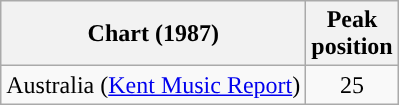<table class="wikitable">
<tr>
<th scope="col">Chart (1987)</th>
<th>Peak<br>position</th>
</tr>
<tr>
<td>Australia (<a href='#'>Kent Music Report</a>)</td>
<td style="text-align:center;">25</td>
</tr>
</table>
